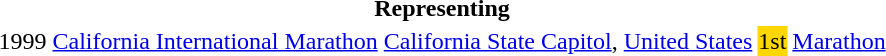<table>
<tr>
<th colspan="5">Representing </th>
</tr>
<tr>
<td>1999</td>
<td><a href='#'>California International Marathon</a></td>
<td><a href='#'>California State Capitol</a>, <a href='#'>United States</a></td>
<td bgcolor="gold">1st</td>
<td><a href='#'>Marathon</a></td>
</tr>
</table>
